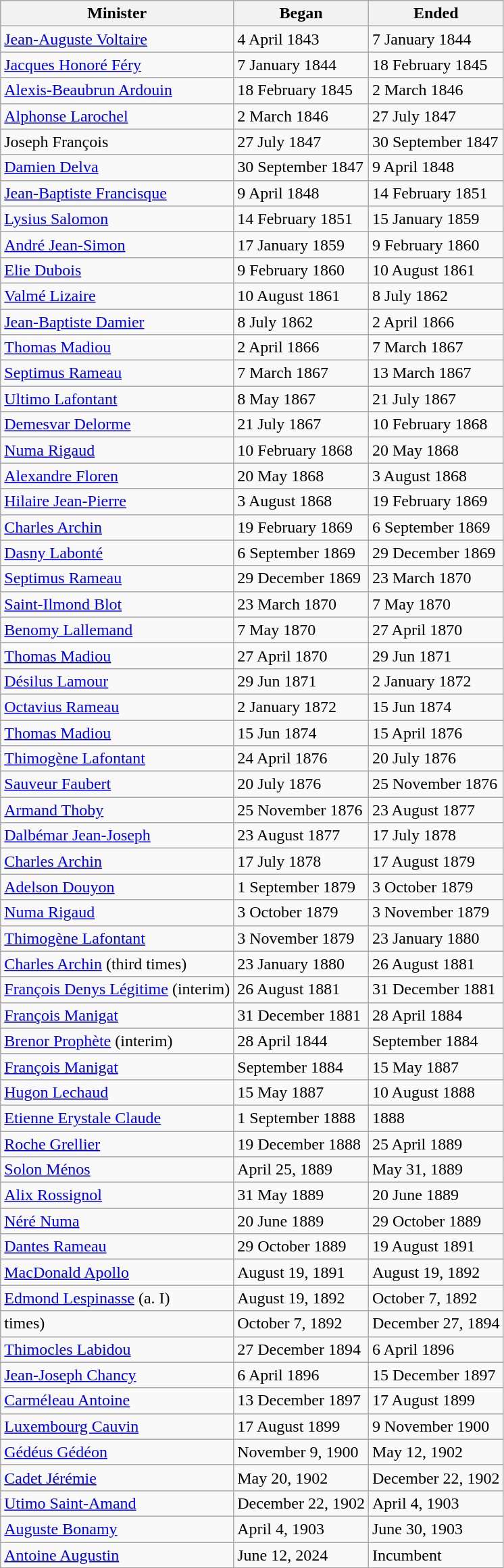<table class="wikitable">
<tr>
<th>Minister</th>
<th>Began</th>
<th>Ended</th>
</tr>
<tr>
<td><a href='#'>Jean-Auguste Voltaire</a></td>
<td>4 April 1843</td>
<td>7 January 1844</td>
</tr>
<tr>
<td><a href='#'>Jacques Honoré Féry</a></td>
<td>7 January 1844</td>
<td>18 February 1845</td>
</tr>
<tr>
<td><a href='#'>Alexis-Beaubrun Ardouin</a></td>
<td>18 February 1845</td>
<td>2 March 1846</td>
</tr>
<tr>
<td><a href='#'>Alphonse Larochel</a></td>
<td>2 March 1846</td>
<td>27 July 1847</td>
</tr>
<tr>
<td>Joseph François</td>
<td>27 July 1847</td>
<td>30 September 1847</td>
</tr>
<tr>
<td><a href='#'>Damien Delva</a></td>
<td>30 September 1847</td>
<td>9 April 1848</td>
</tr>
<tr>
<td><a href='#'>Jean-Baptiste Francisque</a></td>
<td>9 April 1848</td>
<td>14 February 1851</td>
</tr>
<tr>
<td><a href='#'>Lysius Salomon</a></td>
<td>14 February 1851</td>
<td>15 January 1859</td>
</tr>
<tr>
<td><a href='#'>André Jean-Simon</a></td>
<td>17 January 1859</td>
<td>9 February 1860</td>
</tr>
<tr>
<td><a href='#'>Elie Dubois</a></td>
<td>9 February 1860</td>
<td>10 August 1861</td>
</tr>
<tr>
<td><a href='#'>Valmé Lizaire</a></td>
<td>10 August 1861</td>
<td>8 July 1862</td>
</tr>
<tr>
<td><a href='#'>Jean-Baptiste Damier</a></td>
<td>8 July 1862</td>
<td>2 April 1866</td>
</tr>
<tr>
<td><a href='#'>Thomas Madiou</a></td>
<td>2 April 1866</td>
<td>7 March 1867</td>
</tr>
<tr>
<td><a href='#'>Septimus Rameau</a></td>
<td>7 March 1867</td>
<td>13 March 1867</td>
</tr>
<tr>
<td><a href='#'>Ultimo Lafontant</a></td>
<td>8 May 1867</td>
<td>21 July 1867</td>
</tr>
<tr>
<td><a href='#'>Demesvar Delorme</a></td>
<td>21 July 1867</td>
<td>10 February 1868</td>
</tr>
<tr>
<td><a href='#'>Numa Rigaud</a></td>
<td>10 February 1868</td>
<td>20 May 1868</td>
</tr>
<tr>
<td><a href='#'>Alexandre Floren</a></td>
<td>20 May 1868</td>
<td>3 August 1868</td>
</tr>
<tr>
<td><a href='#'>Hilaire Jean-Pierre</a></td>
<td>3 August 1868</td>
<td>19 February 1869</td>
</tr>
<tr>
<td><a href='#'>Charles Archin</a></td>
<td>19 February 1869</td>
<td>6 September 1869</td>
</tr>
<tr>
<td><a href='#'>Dasny Labonté</a></td>
<td>6 September 1869</td>
<td>29 December 1869</td>
</tr>
<tr>
<td><a href='#'>Septimus Rameau</a></td>
<td>29 December 1869</td>
<td>23 March 1870</td>
</tr>
<tr>
<td><a href='#'>Saint-Ilmond Blot</a></td>
<td>23 March 1870</td>
<td>7 May 1870</td>
</tr>
<tr>
<td><a href='#'>Benomy Lallemand</a></td>
<td>7 May 1870</td>
<td>27 April 1870</td>
</tr>
<tr>
<td><a href='#'>Thomas Madiou</a></td>
<td>27 April 1870</td>
<td>29 Jun 1871</td>
</tr>
<tr>
<td><a href='#'>Désilus Lamour</a></td>
<td>29 Jun 1871</td>
<td>2 January 1872</td>
</tr>
<tr>
<td><a href='#'>Octavius Rameau</a></td>
<td>2 January 1872</td>
<td>15 Jun 1874</td>
</tr>
<tr>
<td><a href='#'>Thomas Madiou</a></td>
<td>15 Jun 1874</td>
<td>15 April 1876</td>
</tr>
<tr>
<td><a href='#'>Thimogène Lafontant</a></td>
<td>24 April 1876</td>
<td>20 July 1876</td>
</tr>
<tr>
<td><a href='#'>Sauveur Faubert</a></td>
<td>20 July 1876</td>
<td>25 November 1876</td>
</tr>
<tr>
<td><a href='#'>Armand Thoby</a></td>
<td>25 November 1876</td>
<td>23 August 1877</td>
</tr>
<tr>
<td><a href='#'>Dalbémar Jean-Joseph</a></td>
<td>23 August 1877</td>
<td>17 July 1878</td>
</tr>
<tr>
<td><a href='#'>Charles Archin</a></td>
<td>17 July 1878</td>
<td>17 August 1879</td>
</tr>
<tr>
<td><a href='#'>Adelson Douyon</a></td>
<td>1 September 1879</td>
<td>3 October 1879</td>
</tr>
<tr>
<td><a href='#'>Numa Rigaud</a></td>
<td>3 October 1879</td>
<td>3 November 1879</td>
</tr>
<tr>
<td><a href='#'>Thimogène Lafontant</a></td>
<td>3 November 1879</td>
<td>23 January 1880</td>
</tr>
<tr>
<td><a href='#'>Charles Archin</a> (third times)</td>
<td>23 January 1880</td>
<td>26 August 1881</td>
</tr>
<tr>
<td><a href='#'>François Denys Légitime</a> (interim)</td>
<td>26 August 1881</td>
<td>31 December 1881</td>
</tr>
<tr>
<td><a href='#'>François Manigat</a></td>
<td>31 December 1881</td>
<td>28 April 1884</td>
</tr>
<tr>
<td><a href='#'>Brenor Prophète</a> (interim)</td>
<td>28 April 1844</td>
<td>September 1884</td>
</tr>
<tr>
<td><a href='#'>François Manigat</a></td>
<td>September 1884</td>
<td>15 May 1887</td>
</tr>
<tr>
<td><a href='#'>Hugon Lechaud</a></td>
<td>15 May 1887</td>
<td>10 August 1888</td>
</tr>
<tr>
<td><a href='#'>Etienne Erystale Claude</a></td>
<td>1 September 1888</td>
<td>1888</td>
</tr>
<tr>
<td><a href='#'>Roche Grellier</a></td>
<td>19 December 1888</td>
<td>25 April 1889</td>
</tr>
<tr>
<td><a href='#'>Solon Ménos</a></td>
<td>April 25, 1889</td>
<td>May 31, 1889</td>
</tr>
<tr>
<td><a href='#'>Alix Rossignol</a></td>
<td>31 May 1889</td>
<td>20 June 1889</td>
</tr>
<tr>
<td><a href='#'>Néré Numa</a></td>
<td>20 June 1889</td>
<td>29 October 1889</td>
</tr>
<tr>
<td><a href='#'>Dantes Rameau</a></td>
<td>29 October 1889</td>
<td>19 August 1891</td>
</tr>
<tr>
<td><a href='#'>MacDonald Apollo</a></td>
<td>August 19, 1891</td>
<td>August 19, 1892</td>
</tr>
<tr>
<td><a href='#'>Edmond Lespinasse</a> (a. I)</td>
<td>August 19, 1892</td>
<td>October 7, 1892</td>
</tr>
<tr>
<td>times)</td>
<td>October 7, 1892</td>
<td>December 27, 1894</td>
</tr>
<tr>
<td><a href='#'>Thimocles Labidou</a></td>
<td>27 December 1894</td>
<td>6 April 1896</td>
</tr>
<tr>
<td><a href='#'>Jean-Joseph Chancy</a></td>
<td>6 April 1896</td>
<td>15 December 1897</td>
</tr>
<tr>
<td><a href='#'>Carméleau Antoine</a></td>
<td>13 December 1897</td>
<td>17 August 1899</td>
</tr>
<tr>
<td><a href='#'>Luxembourg Cauvin</a></td>
<td>17 August 1899</td>
<td>9 November 1900</td>
</tr>
<tr>
<td><a href='#'>Gédéus Gédéon</a></td>
<td>November 9, 1900</td>
<td>May 12, 1902</td>
</tr>
<tr>
<td><a href='#'>Cadet Jérémie</a></td>
<td>May 20, 1902</td>
<td>December 22, 1902</td>
</tr>
<tr>
<td><a href='#'>Utimo Saint-Amand</a></td>
<td>December 22, 1902</td>
<td>April 4, 1903</td>
</tr>
<tr>
<td><a href='#'>Auguste Bonamy</a></td>
<td>April 4, 1903</td>
<td>June 30, 1903</td>
</tr>
<tr>
<td><a href='#'>Antoine Augustin</a></td>
<td>June 12, 2024</td>
<td>Incumbent</td>
</tr>
</table>
